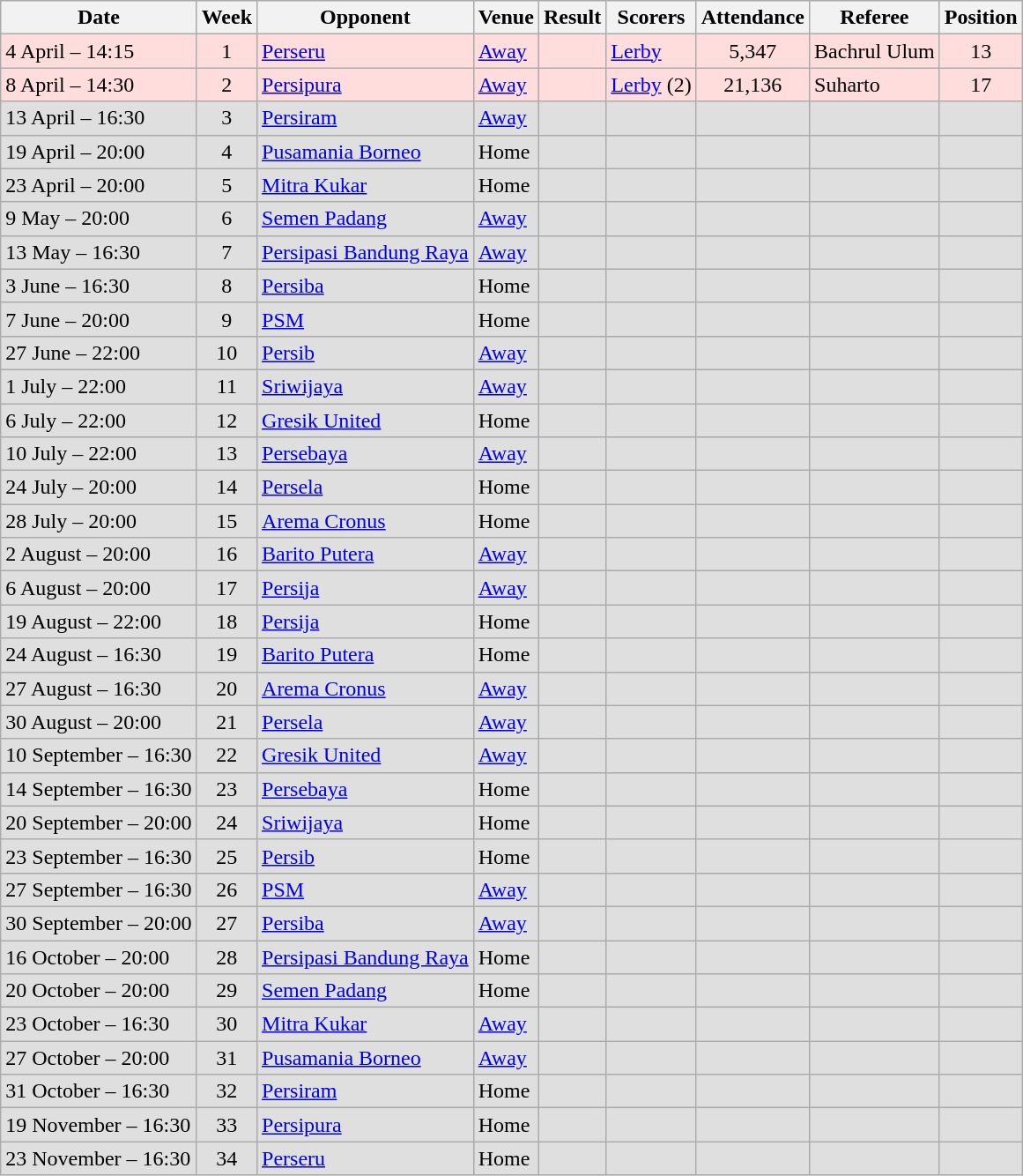<table class="wikitable sortable">
<tr>
<th>Date</th>
<th>Week</th>
<th>Opponent</th>
<th>Venue</th>
<th>Result</th>
<th>Scorers</th>
<th>Attendance</th>
<th>Referee</th>
<th>Position</th>
</tr>
<tr bgcolor = "#FFDDDD">
<td>4 April – 14:15</td>
<td align="center">1</td>
<td><a href='#'>Perseru</a></td>
<td><a href='#'>Away</a></td>
<td></td>
<td><a href='#'>Lerby</a></td>
<td align="center">5,347</td>
<td>Bachrul Ulum</td>
<td align="center">13</td>
</tr>
<tr bgcolor = "#FFDDDD">
<td>8 April – 14:30</td>
<td align="center">2</td>
<td><a href='#'>Persipura</a></td>
<td><a href='#'>Away</a></td>
<td></td>
<td><a href='#'>Lerby</a> (2)</td>
<td align="center">21,136</td>
<td>Suharto</td>
<td align="center">17</td>
</tr>
<tr bgcolor = "#DFDFDF">
<td>13 April – 16:30</td>
<td align="center">3</td>
<td><a href='#'>Persiram</a></td>
<td><a href='#'>Away</a></td>
<td></td>
<td></td>
<td align="center"></td>
<td></td>
<td align="center"></td>
</tr>
<tr bgcolor = "#DFDFDF">
<td>19 April – 20:00</td>
<td align="center">4</td>
<td><a href='#'>Pusamania Borneo</a></td>
<td>Home</td>
<td></td>
<td></td>
<td align="center"></td>
<td></td>
<td align="center"></td>
</tr>
<tr bgcolor = "#DFDFDF">
<td>23 April – 20:00</td>
<td align="center">5</td>
<td><a href='#'>Mitra Kukar</a></td>
<td>Home</td>
<td></td>
<td></td>
<td align="center"></td>
<td></td>
<td align="center"></td>
</tr>
<tr bgcolor = "#DFDFDF">
<td>9 May – 20:00</td>
<td align="center">6</td>
<td><a href='#'>Semen Padang</a></td>
<td><a href='#'>Away</a></td>
<td></td>
<td></td>
<td align="center"></td>
<td></td>
<td align="center"></td>
</tr>
<tr bgcolor = "#DFDFDF">
<td>13 May – 16:30</td>
<td align="center">7</td>
<td><a href='#'>Persipasi Bandung Raya</a></td>
<td><a href='#'>Away</a></td>
<td></td>
<td></td>
<td align="center"></td>
<td></td>
<td align="center"></td>
</tr>
<tr bgcolor = "#DFDFDF">
<td>3 June – 16:30</td>
<td align="center">8</td>
<td><a href='#'>Persiba</a></td>
<td>Home</td>
<td></td>
<td></td>
<td align="center"></td>
<td></td>
<td align="center"></td>
</tr>
<tr bgcolor = "#DFDFDF">
<td>7 June – 20:00</td>
<td align="center">9</td>
<td><a href='#'>PSM</a></td>
<td>Home</td>
<td></td>
<td></td>
<td align="center"></td>
<td></td>
<td align="center"></td>
</tr>
<tr bgcolor = "#DFDFDF">
<td>27 June – 22:00</td>
<td align="center">10</td>
<td><a href='#'>Persib</a></td>
<td><a href='#'>Away</a></td>
<td></td>
<td></td>
<td align="center"></td>
<td></td>
<td align="center"></td>
</tr>
<tr bgcolor = "#DFDFDF">
<td>1 July – 22:00</td>
<td align="center">11</td>
<td><a href='#'>Sriwijaya</a></td>
<td><a href='#'>Away</a></td>
<td></td>
<td></td>
<td align="center"></td>
<td></td>
<td align="center"></td>
</tr>
<tr bgcolor = "#DFDFDF">
<td>6 July – 22:00</td>
<td align="center">12</td>
<td><a href='#'>Gresik United</a></td>
<td>Home</td>
<td></td>
<td></td>
<td align="center"></td>
<td></td>
<td align="center"></td>
</tr>
<tr bgcolor = "#DFDFDF">
<td>10 July – 22:00</td>
<td align="center">13</td>
<td><a href='#'>Persebaya</a></td>
<td><a href='#'>Away</a></td>
<td></td>
<td></td>
<td align="center"></td>
<td></td>
<td align="center"></td>
</tr>
<tr bgcolor = "#DFDFDF">
<td>24 July – 20:00</td>
<td align="center">14</td>
<td><a href='#'>Persela</a></td>
<td>Home</td>
<td></td>
<td></td>
<td align="center"></td>
<td></td>
<td align="center"></td>
</tr>
<tr bgcolor = "#DFDFDF">
<td>28 July – 20:00</td>
<td align="center">15</td>
<td><a href='#'>Arema Cronus</a></td>
<td>Home</td>
<td></td>
<td></td>
<td align="center"></td>
<td></td>
<td align="center"></td>
</tr>
<tr bgcolor = "#DFDFDF">
<td>2 August – 20:00</td>
<td align="center">16</td>
<td><a href='#'>Barito Putera</a></td>
<td><a href='#'>Away</a></td>
<td></td>
<td></td>
<td align="center"></td>
<td></td>
<td align="center"></td>
</tr>
<tr bgcolor = "#DFDFDF">
<td>6 August – 20:00</td>
<td align="center">17</td>
<td><a href='#'>Persija</a></td>
<td><a href='#'>Away</a></td>
<td></td>
<td></td>
<td align="center"></td>
<td></td>
<td align="center"></td>
</tr>
<tr bgcolor = "#DFDFDF">
<td>19 August – 22:00</td>
<td align="center">18</td>
<td><a href='#'>Persija</a></td>
<td>Home</td>
<td></td>
<td></td>
<td align="center"></td>
<td></td>
<td align="center"></td>
</tr>
<tr bgcolor = "#DFDFDF">
<td>24 August – 16:30</td>
<td align="center">19</td>
<td><a href='#'>Barito Putera</a></td>
<td>Home</td>
<td></td>
<td></td>
<td align="center"></td>
<td></td>
<td align="center"></td>
</tr>
<tr bgcolor = "#DFDFDF">
<td>27 August – 16:30</td>
<td align="center">20</td>
<td><a href='#'>Arema Cronus</a></td>
<td><a href='#'>Away</a></td>
<td></td>
<td></td>
<td align="center"></td>
<td></td>
<td align="center"></td>
</tr>
<tr bgcolor = "#DFDFDF">
<td>30 August – 20:00</td>
<td align="center">21</td>
<td><a href='#'>Persela</a></td>
<td><a href='#'>Away</a></td>
<td></td>
<td></td>
<td align="center"></td>
<td></td>
<td align="center"></td>
</tr>
<tr bgcolor = "#DFDFDF">
<td>10 September – 16:30</td>
<td align="center">22</td>
<td><a href='#'>Gresik United</a></td>
<td><a href='#'>Away</a></td>
<td></td>
<td></td>
<td align="center"></td>
<td></td>
<td align="center"></td>
</tr>
<tr bgcolor = "#DFDFDF">
<td>14 September – 16:30</td>
<td align="center">23</td>
<td><a href='#'>Persebaya</a></td>
<td>Home</td>
<td></td>
<td></td>
<td align="center"></td>
<td></td>
<td align="center"></td>
</tr>
<tr bgcolor = "#DFDFDF">
<td>20 September – 20:00</td>
<td align="center">24</td>
<td><a href='#'>Sriwijaya</a></td>
<td>Home</td>
<td></td>
<td></td>
<td align="center"></td>
<td></td>
<td align="center"></td>
</tr>
<tr bgcolor = "#DFDFDF">
<td>23 September – 16:30</td>
<td align="center">25</td>
<td><a href='#'>Persib</a></td>
<td>Home</td>
<td></td>
<td></td>
<td align="center"></td>
<td></td>
<td align="center"></td>
</tr>
<tr bgcolor = "#DFDFDF">
<td>27 September – 16:30</td>
<td align="center">26</td>
<td><a href='#'>PSM</a></td>
<td><a href='#'>Away</a></td>
<td></td>
<td></td>
<td align="center"></td>
<td></td>
<td align="center"></td>
</tr>
<tr bgcolor = "#DFDFDF">
<td>30 September – 20:00</td>
<td align="center">27</td>
<td><a href='#'>Persiba</a></td>
<td><a href='#'>Away</a></td>
<td></td>
<td></td>
<td align="center"></td>
<td></td>
<td align="center"></td>
</tr>
<tr bgcolor = "#DFDFDF">
<td>16 October – 20:00</td>
<td align="center">28</td>
<td><a href='#'>Persipasi Bandung Raya</a></td>
<td>Home</td>
<td></td>
<td></td>
<td align="center"></td>
<td></td>
<td align="center"></td>
</tr>
<tr bgcolor = "#DFDFDF">
<td>20 October – 20:00</td>
<td align="center">29</td>
<td><a href='#'>Semen Padang</a></td>
<td>Home</td>
<td></td>
<td></td>
<td align="center"></td>
<td></td>
<td align="center"></td>
</tr>
<tr bgcolor = "#DFDFDF">
<td>23 October – 16:30</td>
<td align="center">30</td>
<td><a href='#'>Mitra Kukar</a></td>
<td><a href='#'>Away</a></td>
<td></td>
<td></td>
<td align="center"></td>
<td></td>
<td align="center"></td>
</tr>
<tr bgcolor = "#DFDFDF">
<td>27 October – 20:00</td>
<td align="center">31</td>
<td><a href='#'>Pusamania Borneo</a></td>
<td><a href='#'>Away</a></td>
<td></td>
<td></td>
<td align="center"></td>
<td></td>
<td align="center"></td>
</tr>
<tr bgcolor = "#DFDFDF">
<td>31 October – 16:30</td>
<td align="center">32</td>
<td><a href='#'>Persiram</a></td>
<td>Home</td>
<td></td>
<td></td>
<td align="center"></td>
<td></td>
<td align="center"></td>
</tr>
<tr bgcolor = "#DFDFDF">
<td>19 November – 16:30</td>
<td align="center">33</td>
<td><a href='#'>Persipura</a></td>
<td>Home</td>
<td></td>
<td></td>
<td align="center"></td>
<td></td>
<td align="center"></td>
</tr>
<tr bgcolor = "#DFDFDF">
<td>23 November – 16:30</td>
<td align="center">34</td>
<td><a href='#'>Perseru</a></td>
<td>Home</td>
<td></td>
<td></td>
<td align="center"></td>
<td></td>
<td align="center"></td>
</tr>
</table>
